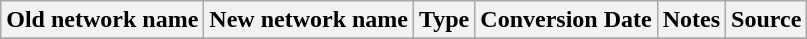<table class="wikitable">
<tr>
<th>Old network name</th>
<th>New network name</th>
<th>Type</th>
<th>Conversion Date</th>
<th>Notes</th>
<th>Source</th>
</tr>
<tr>
</tr>
</table>
